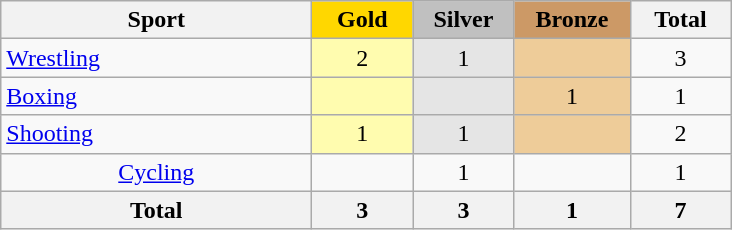<table class="wikitable sortable" style="text-align:center;">
<tr>
<th width=200>Sport</th>
<td bgcolor=gold width=60><strong>Gold</strong></td>
<td bgcolor=silver width=60><strong>Silver</strong></td>
<td bgcolor=#cc9966 width=70><strong>Bronze</strong></td>
<th width=60>Total</th>
</tr>
<tr>
<td align=left><a href='#'>Wrestling</a></td>
<td bgcolor=#fffcaf>2</td>
<td bgcolor=#e5e5e5>1</td>
<td bgcolor="#eecc99"></td>
<td>3</td>
</tr>
<tr>
<td align=left><a href='#'>Boxing</a></td>
<td bgcolor=#fffcaf></td>
<td bgcolor=#e5e5e5></td>
<td bgcolor=#eecc99>1</td>
<td>1</td>
</tr>
<tr>
<td align=left><a href='#'>Shooting</a></td>
<td bgcolor=#fffcaf>1</td>
<td bgcolor="#e5e5e5">1</td>
<td bgcolor="#eecc99"></td>
<td>2</td>
</tr>
<tr>
<td><a href='#'>Cycling</a></td>
<td></td>
<td>1</td>
<td></td>
<td>1</td>
</tr>
<tr>
<th>Total</th>
<th>3</th>
<th>3</th>
<th>1</th>
<th>7</th>
</tr>
</table>
